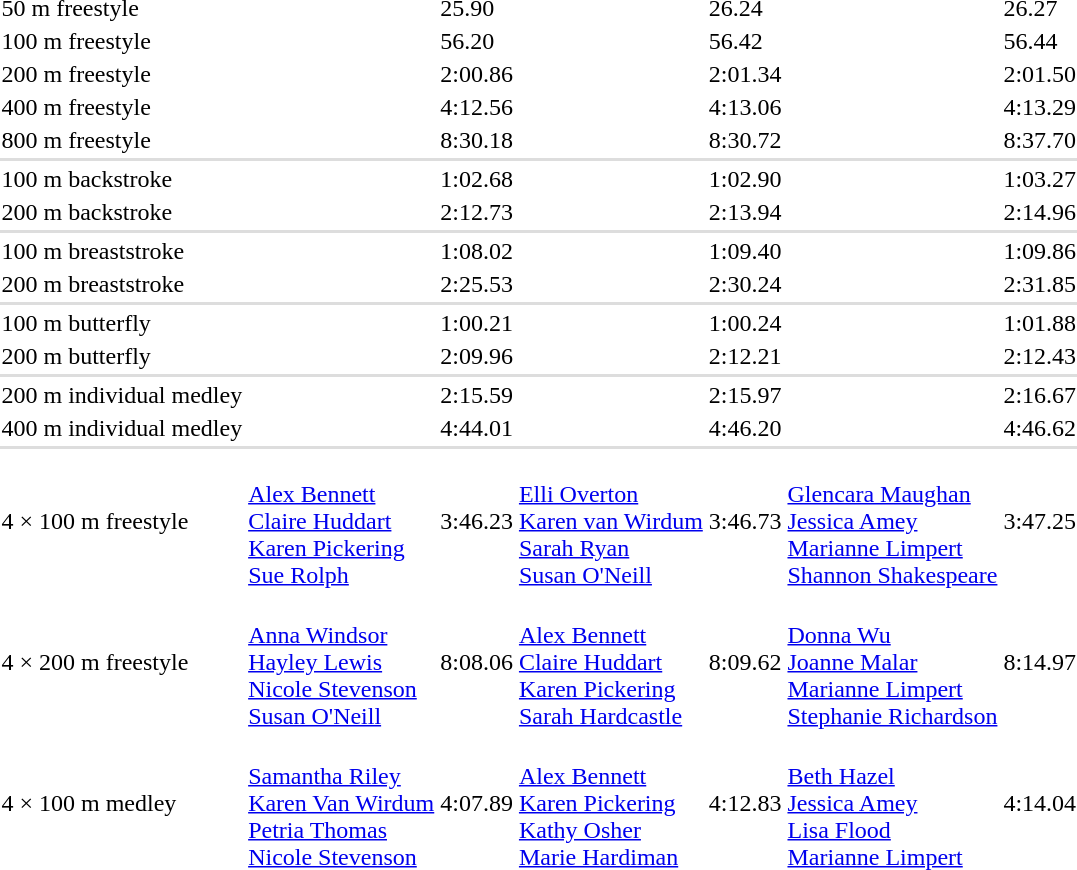<table>
<tr>
<td>50 m freestyle<br></td>
<td></td>
<td>25.90</td>
<td></td>
<td>26.24</td>
<td></td>
<td>26.27</td>
</tr>
<tr>
<td>100 m freestyle<br></td>
<td></td>
<td>56.20</td>
<td></td>
<td>56.42</td>
<td></td>
<td>56.44</td>
</tr>
<tr>
<td>200 m freestyle<br></td>
<td></td>
<td>2:00.86</td>
<td></td>
<td>2:01.34</td>
<td></td>
<td>2:01.50</td>
</tr>
<tr>
<td>400 m freestyle<br></td>
<td></td>
<td>4:12.56</td>
<td></td>
<td>4:13.06</td>
<td></td>
<td>4:13.29</td>
</tr>
<tr>
<td>800 m freestyle<br></td>
<td></td>
<td>8:30.18</td>
<td></td>
<td>8:30.72</td>
<td></td>
<td>8:37.70</td>
</tr>
<tr bgcolor=#DDDDDD>
<td colspan=7></td>
</tr>
<tr>
<td>100 m backstroke<br></td>
<td></td>
<td>1:02.68</td>
<td></td>
<td>1:02.90</td>
<td></td>
<td>1:03.27</td>
</tr>
<tr>
<td>200 m backstroke<br></td>
<td></td>
<td>2:12.73</td>
<td></td>
<td>2:13.94</td>
<td></td>
<td>2:14.96</td>
</tr>
<tr bgcolor=#DDDDDD>
<td colspan=7></td>
</tr>
<tr>
<td>100 m breaststroke<br></td>
<td></td>
<td>1:08.02</td>
<td></td>
<td>1:09.40</td>
<td></td>
<td>1:09.86</td>
</tr>
<tr>
<td>200 m breaststroke<br></td>
<td></td>
<td>2:25.53</td>
<td></td>
<td>2:30.24</td>
<td></td>
<td>2:31.85</td>
</tr>
<tr bgcolor=#DDDDDD>
<td colspan=7></td>
</tr>
<tr>
<td>100 m butterfly<br></td>
<td></td>
<td>1:00.21</td>
<td></td>
<td>1:00.24</td>
<td></td>
<td>1:01.88</td>
</tr>
<tr>
<td>200 m butterfly<br></td>
<td></td>
<td>2:09.96</td>
<td></td>
<td>2:12.21</td>
<td></td>
<td>2:12.43</td>
</tr>
<tr bgcolor=#DDDDDD>
<td colspan=7></td>
</tr>
<tr>
<td>200 m individual medley<br></td>
<td></td>
<td>2:15.59</td>
<td></td>
<td>2:15.97</td>
<td></td>
<td>2:16.67</td>
</tr>
<tr>
<td>400 m individual medley<br></td>
<td></td>
<td>4:44.01</td>
<td></td>
<td>4:46.20</td>
<td></td>
<td>4:46.62</td>
</tr>
<tr bgcolor=#DDDDDD>
<td colspan=7></td>
</tr>
<tr>
<td>4 × 100 m freestyle<br></td>
<td><br><a href='#'>Alex Bennett</a> <br><a href='#'>Claire Huddart</a><br><a href='#'>Karen Pickering</a><br><a href='#'>Sue Rolph</a></td>
<td>3:46.23</td>
<td><br><a href='#'>Elli Overton</a><br><a href='#'>Karen van Wirdum</a><br><a href='#'>Sarah Ryan</a><br><a href='#'>Susan O'Neill</a></td>
<td>3:46.73</td>
<td><br><a href='#'>Glencara Maughan</a><br><a href='#'>Jessica Amey</a><br><a href='#'>Marianne Limpert</a><br><a href='#'>Shannon Shakespeare</a></td>
<td>3:47.25</td>
</tr>
<tr>
<td>4 × 200 m freestyle<br></td>
<td><br><a href='#'>Anna Windsor</a><br><a href='#'>Hayley Lewis</a><br><a href='#'>Nicole Stevenson</a><br><a href='#'>Susan O'Neill</a></td>
<td>8:08.06</td>
<td><br><a href='#'>Alex Bennett</a> <br><a href='#'>Claire Huddart</a><br><a href='#'>Karen Pickering</a><br><a href='#'>Sarah Hardcastle</a></td>
<td>8:09.62</td>
<td><br><a href='#'>Donna Wu</a><br><a href='#'>Joanne Malar</a><br><a href='#'>Marianne Limpert</a><br><a href='#'>Stephanie Richardson</a></td>
<td>8:14.97</td>
</tr>
<tr>
<td>4 × 100 m medley<br></td>
<td><br><a href='#'>Samantha Riley</a><br><a href='#'>Karen Van Wirdum</a><br><a href='#'>Petria Thomas</a><br><a href='#'>Nicole Stevenson</a></td>
<td>4:07.89</td>
<td><br><a href='#'>Alex Bennett</a> <br><a href='#'>Karen Pickering</a><br><a href='#'>Kathy Osher</a><br><a href='#'>Marie Hardiman</a></td>
<td>4:12.83</td>
<td><br><a href='#'>Beth Hazel</a><br><a href='#'>Jessica Amey</a><br><a href='#'>Lisa Flood</a><br><a href='#'>Marianne Limpert</a></td>
<td>4:14.04</td>
</tr>
</table>
